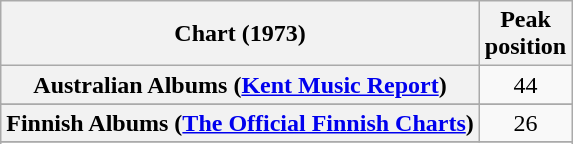<table class="wikitable sortable plainrowheaders">
<tr>
<th>Chart (1973)</th>
<th>Peak<br>position</th>
</tr>
<tr>
<th scope="row">Australian Albums (<a href='#'>Kent Music Report</a>)</th>
<td align="center">44</td>
</tr>
<tr>
</tr>
<tr>
<th scope="row">Finnish Albums (<a href='#'>The Official Finnish Charts</a>)</th>
<td align="center">26</td>
</tr>
<tr>
</tr>
<tr>
</tr>
<tr>
</tr>
</table>
